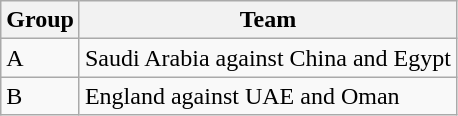<table class="wikitable">
<tr>
<th>Group</th>
<th>Team</th>
</tr>
<tr>
<td>A</td>
<td>Saudi Arabia against China and Egypt</td>
</tr>
<tr>
<td>B</td>
<td>England against UAE and Oman</td>
</tr>
</table>
